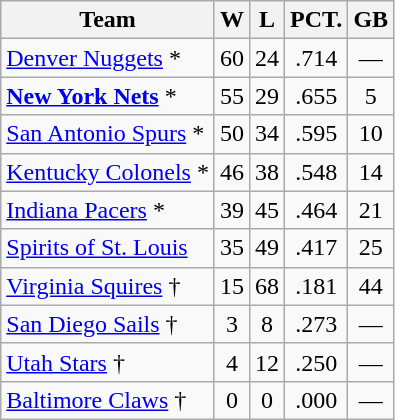<table class="wikitable" style="text-align:center;">
<tr>
<th>Team</th>
<th>W</th>
<th>L</th>
<th>PCT.</th>
<th>GB</th>
</tr>
<tr>
<td align="left"><a href='#'>Denver Nuggets</a> *</td>
<td>60</td>
<td>24</td>
<td>.714</td>
<td>—</td>
</tr>
<tr>
<td align="left"><strong><a href='#'>New York Nets</a></strong> *</td>
<td>55</td>
<td>29</td>
<td>.655</td>
<td>5</td>
</tr>
<tr>
<td align="left"><a href='#'>San Antonio Spurs</a> *</td>
<td>50</td>
<td>34</td>
<td>.595</td>
<td>10</td>
</tr>
<tr>
<td align="left"><a href='#'>Kentucky Colonels</a> *</td>
<td>46</td>
<td>38</td>
<td>.548</td>
<td>14</td>
</tr>
<tr>
<td align="left"><a href='#'>Indiana Pacers</a> *</td>
<td>39</td>
<td>45</td>
<td>.464</td>
<td>21</td>
</tr>
<tr>
<td align="left"><a href='#'>Spirits of St. Louis</a></td>
<td>35</td>
<td>49</td>
<td>.417</td>
<td>25</td>
</tr>
<tr>
<td align="left"><a href='#'>Virginia Squires</a> †</td>
<td>15</td>
<td>68</td>
<td>.181</td>
<td>44</td>
</tr>
<tr>
<td align="left"><a href='#'>San Diego Sails</a> †</td>
<td>3</td>
<td>8</td>
<td>.273</td>
<td>—</td>
</tr>
<tr>
<td align="left"><a href='#'>Utah Stars</a> †</td>
<td>4</td>
<td>12</td>
<td>.250</td>
<td>—</td>
</tr>
<tr>
<td align="left"><a href='#'>Baltimore Claws</a> †</td>
<td>0</td>
<td>0</td>
<td>.000</td>
<td>—</td>
</tr>
</table>
